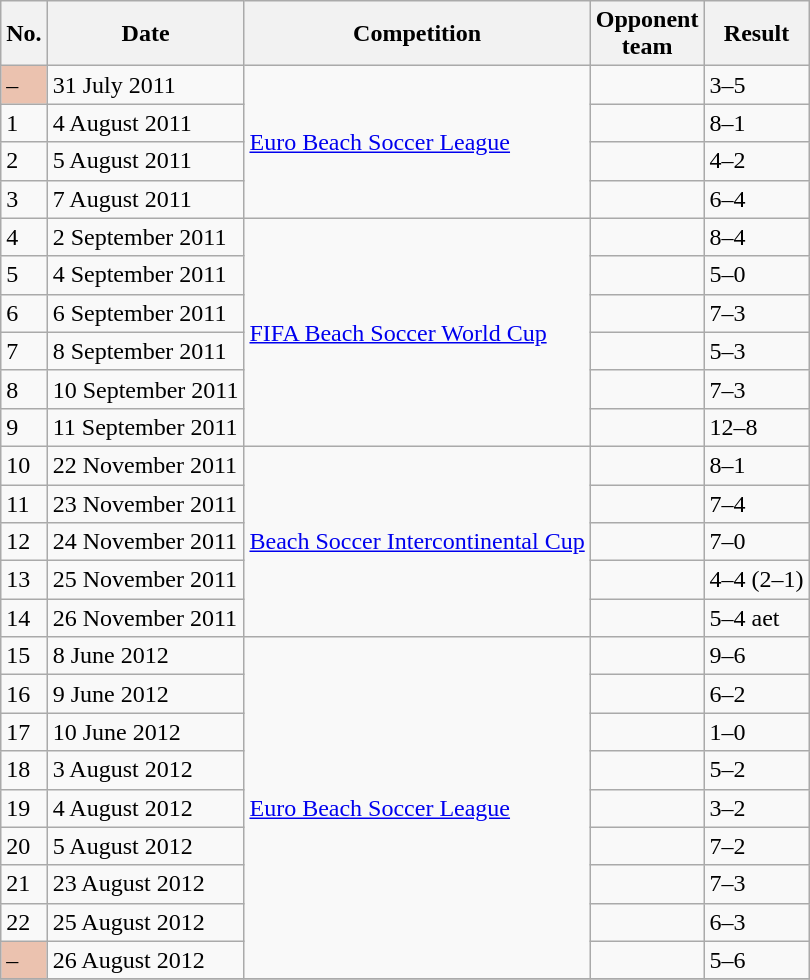<table class="wikitable sortable">
<tr>
<th>No.</th>
<th>Date</th>
<th>Competition</th>
<th>Opponent<br>team</th>
<th>Result</th>
</tr>
<tr>
<td style="background:#ebc2af;">–</td>
<td>31 July 2011</td>
<td rowspan=4><a href='#'>Euro Beach Soccer League</a></td>
<td></td>
<td>3–5</td>
</tr>
<tr>
<td>1</td>
<td>4 August 2011</td>
<td></td>
<td>8–1</td>
</tr>
<tr>
<td>2</td>
<td>5 August 2011</td>
<td></td>
<td>4–2</td>
</tr>
<tr>
<td>3</td>
<td>7 August 2011</td>
<td></td>
<td>6–4</td>
</tr>
<tr>
<td>4</td>
<td>2 September 2011</td>
<td rowspan=6><a href='#'>FIFA Beach Soccer World Cup</a></td>
<td></td>
<td>8–4</td>
</tr>
<tr>
<td>5</td>
<td>4 September 2011</td>
<td></td>
<td>5–0</td>
</tr>
<tr>
<td>6</td>
<td>6 September 2011</td>
<td></td>
<td>7–3</td>
</tr>
<tr>
<td>7</td>
<td>8 September 2011</td>
<td></td>
<td>5–3</td>
</tr>
<tr>
<td>8</td>
<td>10 September 2011</td>
<td></td>
<td>7–3</td>
</tr>
<tr>
<td>9</td>
<td>11 September 2011</td>
<td></td>
<td>12–8</td>
</tr>
<tr>
<td>10</td>
<td>22 November 2011</td>
<td rowspan=5><a href='#'>Beach Soccer Intercontinental Cup</a></td>
<td></td>
<td>8–1</td>
</tr>
<tr>
<td>11</td>
<td>23 November 2011</td>
<td></td>
<td>7–4</td>
</tr>
<tr>
<td>12</td>
<td>24 November 2011</td>
<td></td>
<td>7–0</td>
</tr>
<tr>
<td>13</td>
<td>25 November 2011</td>
<td></td>
<td>4–4 (2–1)</td>
</tr>
<tr>
<td>14</td>
<td>26 November 2011</td>
<td></td>
<td>5–4 aet</td>
</tr>
<tr>
<td>15</td>
<td>8 June 2012</td>
<td rowspan=9><a href='#'>Euro Beach Soccer League</a></td>
<td></td>
<td>9–6</td>
</tr>
<tr>
<td>16</td>
<td>9 June 2012</td>
<td></td>
<td>6–2</td>
</tr>
<tr>
<td>17</td>
<td>10 June 2012</td>
<td></td>
<td>1–0</td>
</tr>
<tr>
<td>18</td>
<td>3 August 2012</td>
<td></td>
<td>5–2</td>
</tr>
<tr>
<td>19</td>
<td>4 August 2012</td>
<td></td>
<td>3–2</td>
</tr>
<tr>
<td>20</td>
<td>5 August 2012</td>
<td></td>
<td>7–2</td>
</tr>
<tr>
<td>21</td>
<td>23 August 2012</td>
<td></td>
<td>7–3</td>
</tr>
<tr>
<td>22</td>
<td>25 August 2012</td>
<td></td>
<td>6–3</td>
</tr>
<tr>
<td style="background:#ebc2af;">–</td>
<td>26 August 2012</td>
<td></td>
<td>5–6</td>
</tr>
<tr>
</tr>
</table>
